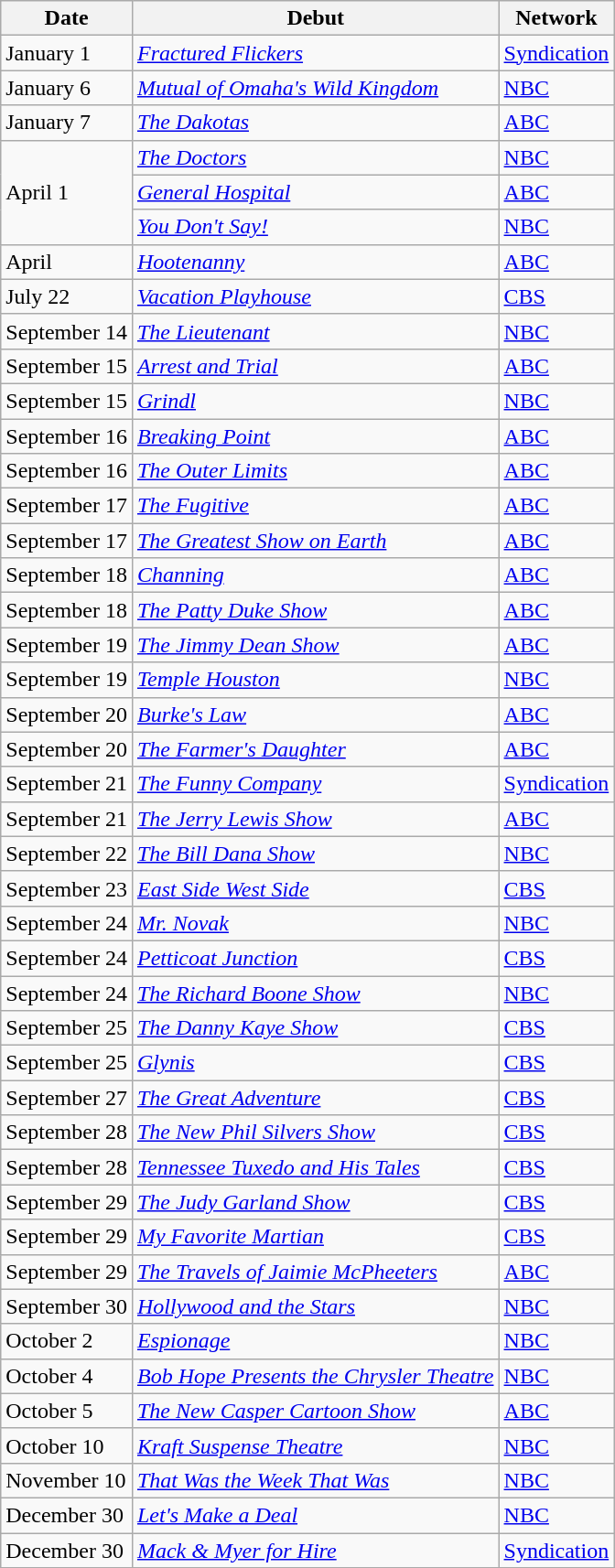<table class="wikitable sortable">
<tr>
<th>Date</th>
<th>Debut</th>
<th>Network</th>
</tr>
<tr>
<td>January 1</td>
<td><em><a href='#'>Fractured Flickers</a></em></td>
<td><a href='#'>Syndication</a></td>
</tr>
<tr>
<td>January 6</td>
<td><em><a href='#'>Mutual of Omaha's Wild Kingdom</a></em></td>
<td><a href='#'>NBC</a></td>
</tr>
<tr>
<td>January 7</td>
<td><em><a href='#'>The Dakotas</a></em></td>
<td><a href='#'>ABC</a></td>
</tr>
<tr>
<td rowspan=3>April 1</td>
<td><em><a href='#'>The Doctors</a></em></td>
<td><a href='#'>NBC</a></td>
</tr>
<tr>
<td><em><a href='#'>General Hospital</a></em></td>
<td><a href='#'>ABC</a></td>
</tr>
<tr>
<td><em><a href='#'>You Don't Say!</a></em></td>
<td><a href='#'>NBC</a></td>
</tr>
<tr>
<td>April</td>
<td><em><a href='#'>Hootenanny</a></em></td>
<td><a href='#'>ABC</a></td>
</tr>
<tr>
<td>July 22</td>
<td><em><a href='#'>Vacation Playhouse</a></em></td>
<td><a href='#'>CBS</a></td>
</tr>
<tr>
<td>September 14</td>
<td><em><a href='#'>The Lieutenant</a></em></td>
<td><a href='#'>NBC</a></td>
</tr>
<tr>
<td>September 15</td>
<td><em><a href='#'>Arrest and Trial</a></em></td>
<td><a href='#'>ABC</a></td>
</tr>
<tr>
<td>September 15</td>
<td><em><a href='#'>Grindl</a></em></td>
<td><a href='#'>NBC</a></td>
</tr>
<tr>
<td>September 16</td>
<td><em><a href='#'>Breaking Point</a></em></td>
<td><a href='#'>ABC</a></td>
</tr>
<tr>
<td>September 16</td>
<td><em><a href='#'>The Outer Limits</a></em></td>
<td><a href='#'>ABC</a></td>
</tr>
<tr>
<td>September 17</td>
<td><em><a href='#'>The Fugitive</a></em></td>
<td><a href='#'>ABC</a></td>
</tr>
<tr>
<td>September 17</td>
<td><em><a href='#'>The Greatest Show on Earth</a></em></td>
<td><a href='#'>ABC</a></td>
</tr>
<tr>
<td>September 18</td>
<td><em><a href='#'>Channing</a></em></td>
<td><a href='#'>ABC</a></td>
</tr>
<tr>
<td>September 18</td>
<td><em><a href='#'>The Patty Duke Show</a></em></td>
<td><a href='#'>ABC</a></td>
</tr>
<tr>
<td>September 19</td>
<td><em><a href='#'>The Jimmy Dean Show</a></em></td>
<td><a href='#'>ABC</a></td>
</tr>
<tr>
<td>September 19</td>
<td><em><a href='#'>Temple Houston</a></em></td>
<td><a href='#'>NBC</a></td>
</tr>
<tr>
<td>September 20</td>
<td><em><a href='#'>Burke's Law</a></em></td>
<td><a href='#'>ABC</a></td>
</tr>
<tr>
<td>September 20</td>
<td><em><a href='#'>The Farmer's Daughter</a></em></td>
<td><a href='#'>ABC</a></td>
</tr>
<tr>
<td>September 21</td>
<td><em><a href='#'>The Funny Company</a></em></td>
<td><a href='#'>Syndication</a></td>
</tr>
<tr>
<td>September 21</td>
<td><em><a href='#'>The Jerry Lewis Show</a></em></td>
<td><a href='#'>ABC</a></td>
</tr>
<tr>
<td>September 22</td>
<td><em><a href='#'>The Bill Dana Show</a></em></td>
<td><a href='#'>NBC</a></td>
</tr>
<tr>
<td>September 23</td>
<td><em><a href='#'>East Side West Side</a></em></td>
<td><a href='#'>CBS</a></td>
</tr>
<tr>
<td>September 24</td>
<td><em><a href='#'>Mr. Novak</a></em></td>
<td><a href='#'>NBC</a></td>
</tr>
<tr>
<td>September 24</td>
<td><em><a href='#'>Petticoat Junction</a></em></td>
<td><a href='#'>CBS</a></td>
</tr>
<tr>
<td>September 24</td>
<td><em><a href='#'>The Richard Boone Show</a></em></td>
<td><a href='#'>NBC</a></td>
</tr>
<tr>
<td>September 25</td>
<td><em><a href='#'>The Danny Kaye Show</a></em></td>
<td><a href='#'>CBS</a></td>
</tr>
<tr>
<td>September 25</td>
<td><em><a href='#'>Glynis</a></em></td>
<td><a href='#'>CBS</a></td>
</tr>
<tr>
<td>September 27</td>
<td><em><a href='#'>The Great Adventure</a></em></td>
<td><a href='#'>CBS</a></td>
</tr>
<tr>
<td>September 28</td>
<td><em><a href='#'>The New Phil Silvers Show</a></em></td>
<td><a href='#'>CBS</a></td>
</tr>
<tr>
<td>September 28</td>
<td><em><a href='#'>Tennessee Tuxedo and His Tales</a></em></td>
<td><a href='#'>CBS</a></td>
</tr>
<tr>
<td>September 29</td>
<td><em><a href='#'>The Judy Garland Show</a></em></td>
<td><a href='#'>CBS</a></td>
</tr>
<tr>
<td>September 29</td>
<td><em><a href='#'>My Favorite Martian</a></em></td>
<td><a href='#'>CBS</a></td>
</tr>
<tr>
<td>September 29</td>
<td><em><a href='#'>The Travels of Jaimie McPheeters</a></em></td>
<td><a href='#'>ABC</a></td>
</tr>
<tr>
<td>September 30</td>
<td><em><a href='#'>Hollywood and the Stars</a></em></td>
<td><a href='#'>NBC</a></td>
</tr>
<tr>
<td>October 2</td>
<td><em><a href='#'>Espionage</a></em></td>
<td><a href='#'>NBC</a></td>
</tr>
<tr>
<td>October 4</td>
<td><em><a href='#'>Bob Hope Presents the Chrysler Theatre</a></em></td>
<td><a href='#'>NBC</a></td>
</tr>
<tr>
<td>October 5</td>
<td><em><a href='#'>The New Casper Cartoon Show</a></em></td>
<td><a href='#'>ABC</a></td>
</tr>
<tr>
<td>October 10</td>
<td><em><a href='#'>Kraft Suspense Theatre</a></em></td>
<td><a href='#'>NBC</a></td>
</tr>
<tr>
<td>November 10</td>
<td><em><a href='#'>That Was the Week That Was</a></em></td>
<td><a href='#'>NBC</a></td>
</tr>
<tr>
<td>December 30</td>
<td><em><a href='#'>Let's Make a Deal</a></em></td>
<td><a href='#'>NBC</a></td>
</tr>
<tr>
<td>December 30</td>
<td><em><a href='#'>Mack & Myer for Hire</a></em></td>
<td><a href='#'>Syndication</a></td>
</tr>
<tr>
</tr>
</table>
